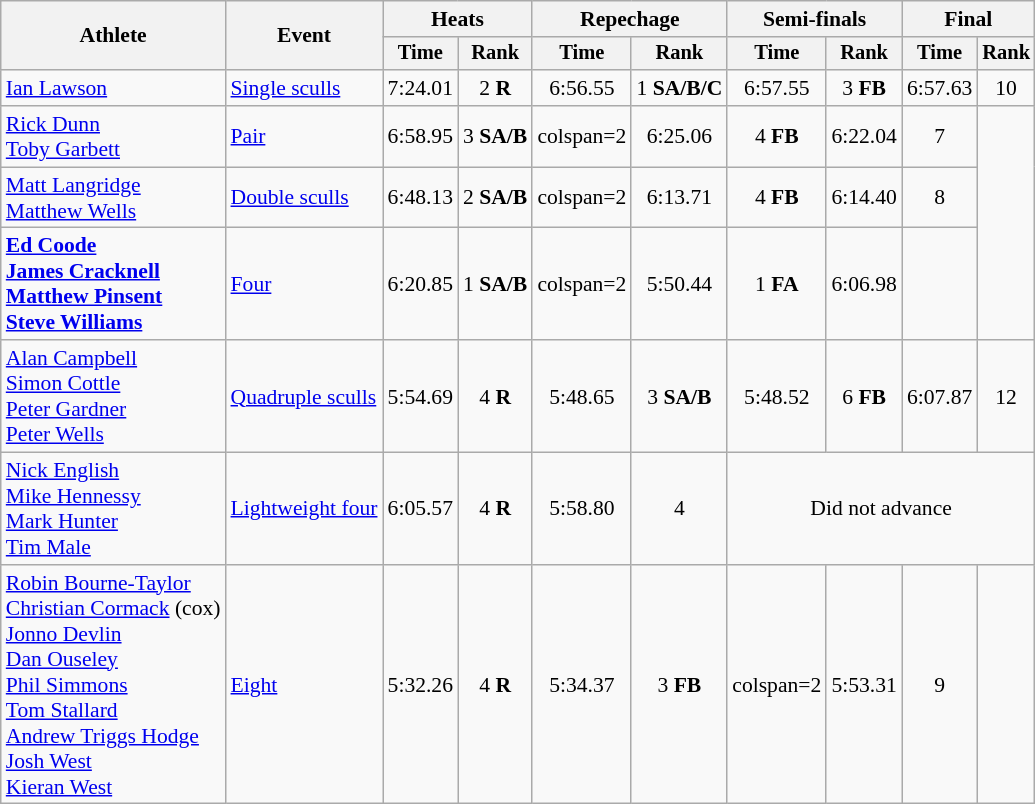<table class="wikitable" style="font-size:90%;">
<tr>
<th rowspan="2">Athlete</th>
<th rowspan="2">Event</th>
<th colspan="2">Heats</th>
<th colspan="2">Repechage</th>
<th colspan="2">Semi-finals</th>
<th colspan="2">Final</th>
</tr>
<tr style="font-size:95%">
<th>Time</th>
<th>Rank</th>
<th>Time</th>
<th>Rank</th>
<th>Time</th>
<th>Rank</th>
<th>Time</th>
<th>Rank</th>
</tr>
<tr align=center>
<td align=left><a href='#'>Ian Lawson</a></td>
<td align=left><a href='#'>Single sculls</a></td>
<td>7:24.01</td>
<td>2 <strong>R</strong></td>
<td>6:56.55</td>
<td>1 <strong>SA/B/C</strong></td>
<td>6:57.55</td>
<td>3 <strong>FB</strong></td>
<td>6:57.63</td>
<td>10</td>
</tr>
<tr align=center>
<td align=left><a href='#'>Rick Dunn</a><br><a href='#'>Toby Garbett</a></td>
<td align=left><a href='#'>Pair</a></td>
<td>6:58.95</td>
<td>3 <strong>SA/B</strong></td>
<td>colspan=2 </td>
<td>6:25.06</td>
<td>4 <strong>FB</strong></td>
<td>6:22.04</td>
<td>7</td>
</tr>
<tr align=center>
<td align=left><a href='#'>Matt Langridge</a><br><a href='#'>Matthew Wells</a></td>
<td align=left><a href='#'>Double sculls</a></td>
<td>6:48.13</td>
<td>2 <strong>SA/B</strong></td>
<td>colspan=2 </td>
<td>6:13.71</td>
<td>4 <strong>FB</strong></td>
<td>6:14.40</td>
<td>8</td>
</tr>
<tr align=center>
<td align=left><strong><a href='#'>Ed Coode</a><br><a href='#'>James Cracknell</a><br><a href='#'>Matthew Pinsent</a><br><a href='#'>Steve Williams</a></strong></td>
<td align=left><a href='#'>Four</a></td>
<td>6:20.85</td>
<td>1 <strong>SA/B</strong></td>
<td>colspan=2 </td>
<td>5:50.44</td>
<td>1 <strong>FA</strong></td>
<td>6:06.98</td>
<td></td>
</tr>
<tr align=center>
<td align=left><a href='#'>Alan Campbell</a><br><a href='#'>Simon Cottle</a><br><a href='#'>Peter Gardner</a><br><a href='#'>Peter Wells</a></td>
<td align=left><a href='#'>Quadruple sculls</a></td>
<td>5:54.69</td>
<td>4 <strong>R</strong></td>
<td>5:48.65</td>
<td>3 <strong>SA/B</strong></td>
<td>5:48.52</td>
<td>6 <strong>FB</strong></td>
<td>6:07.87</td>
<td>12</td>
</tr>
<tr align=center>
<td align=left><a href='#'>Nick English</a><br><a href='#'>Mike Hennessy</a><br><a href='#'>Mark Hunter</a><br><a href='#'>Tim Male</a></td>
<td align=left><a href='#'>Lightweight four</a></td>
<td>6:05.57</td>
<td>4 <strong>R</strong></td>
<td>5:58.80</td>
<td>4</td>
<td colspan=4>Did not advance</td>
</tr>
<tr align=center>
<td align=left><a href='#'>Robin Bourne-Taylor</a><br><a href='#'>Christian Cormack</a> (cox)<br><a href='#'>Jonno Devlin</a><br><a href='#'>Dan Ouseley</a><br><a href='#'>Phil Simmons</a><br><a href='#'>Tom Stallard</a><br><a href='#'>Andrew Triggs Hodge</a><br><a href='#'>Josh West</a><br><a href='#'>Kieran West</a></td>
<td align=left><a href='#'>Eight</a></td>
<td>5:32.26</td>
<td>4 <strong>R</strong></td>
<td>5:34.37</td>
<td>3 <strong>FB</strong></td>
<td>colspan=2 </td>
<td>5:53.31</td>
<td>9</td>
</tr>
</table>
